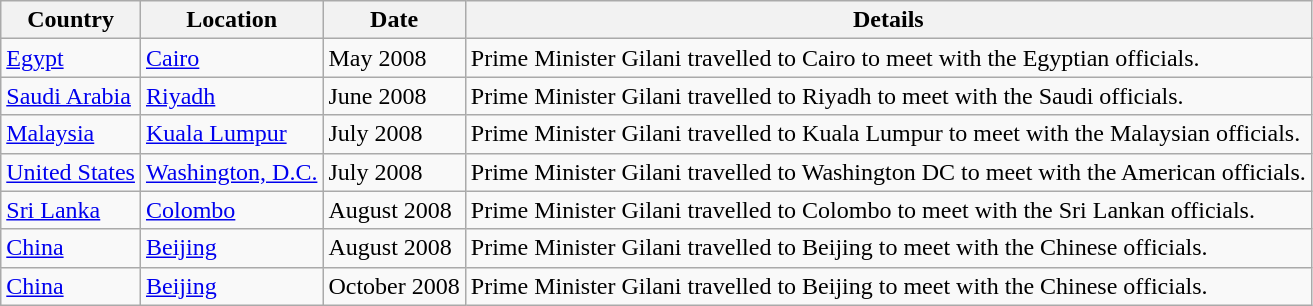<table class="wikitable sortable">
<tr>
<th>Country</th>
<th>Location</th>
<th>Date</th>
<th>Details</th>
</tr>
<tr>
<td> <a href='#'>Egypt</a></td>
<td><a href='#'>Cairo</a></td>
<td>May 2008</td>
<td>Prime Minister Gilani travelled to Cairo to meet with the Egyptian officials.</td>
</tr>
<tr>
<td> <a href='#'>Saudi Arabia</a></td>
<td><a href='#'>Riyadh</a></td>
<td>June 2008</td>
<td>Prime Minister Gilani travelled to Riyadh to meet with the Saudi officials.</td>
</tr>
<tr>
<td> <a href='#'>Malaysia</a></td>
<td><a href='#'>Kuala Lumpur</a></td>
<td>July 2008</td>
<td>Prime Minister Gilani travelled to Kuala Lumpur to meet with the Malaysian officials.</td>
</tr>
<tr>
<td> <a href='#'>United States</a></td>
<td><a href='#'>Washington, D.C.</a></td>
<td>July 2008</td>
<td>Prime Minister Gilani travelled to Washington DC to meet with the American officials.</td>
</tr>
<tr>
<td> <a href='#'>Sri Lanka</a></td>
<td><a href='#'>Colombo</a></td>
<td>August 2008</td>
<td>Prime Minister Gilani travelled to Colombo to meet with the Sri Lankan officials.</td>
</tr>
<tr>
<td> <a href='#'>China</a></td>
<td><a href='#'>Beijing</a></td>
<td>August 2008</td>
<td>Prime Minister Gilani travelled to Beijing to meet with the Chinese officials.</td>
</tr>
<tr>
<td> <a href='#'>China</a></td>
<td><a href='#'>Beijing</a></td>
<td>October 2008</td>
<td>Prime Minister Gilani travelled to Beijing to meet with the Chinese officials.</td>
</tr>
</table>
